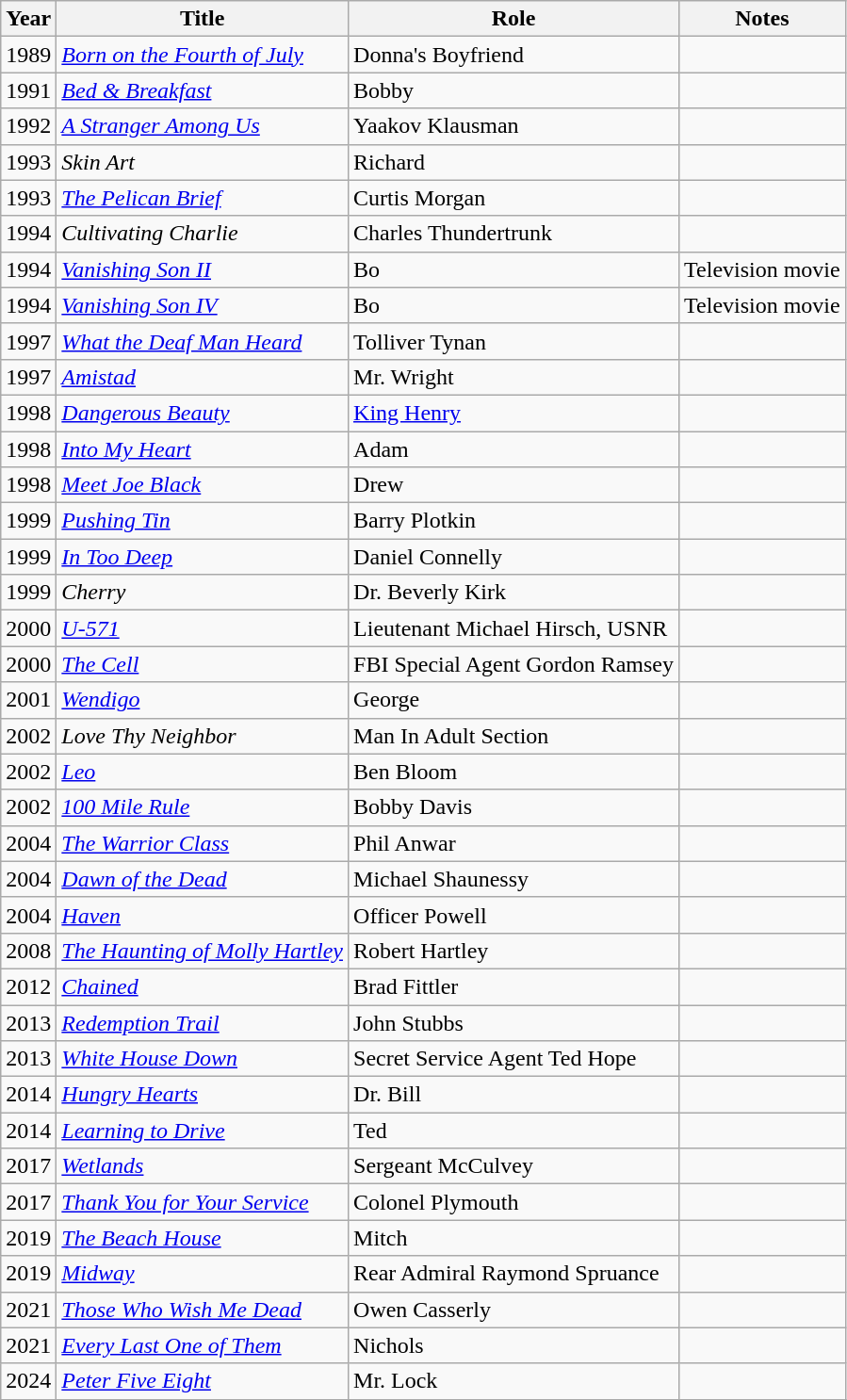<table class="wikitable sortable">
<tr>
<th>Year</th>
<th>Title</th>
<th>Role</th>
<th>Notes</th>
</tr>
<tr>
<td>1989</td>
<td><em><a href='#'>Born on the Fourth of July</a></em></td>
<td>Donna's Boyfriend</td>
<td></td>
</tr>
<tr>
<td>1991</td>
<td><em><a href='#'>Bed & Breakfast</a></em></td>
<td>Bobby</td>
<td></td>
</tr>
<tr>
<td>1992</td>
<td><em><a href='#'>A Stranger Among Us</a></em></td>
<td>Yaakov Klausman</td>
<td></td>
</tr>
<tr>
<td>1993</td>
<td><em>Skin Art</em></td>
<td>Richard</td>
<td></td>
</tr>
<tr>
<td>1993</td>
<td><em><a href='#'>The Pelican Brief</a></em></td>
<td>Curtis Morgan</td>
<td></td>
</tr>
<tr>
<td>1994</td>
<td><em>Cultivating Charlie</em></td>
<td>Charles Thundertrunk</td>
<td></td>
</tr>
<tr>
<td>1994</td>
<td><em><a href='#'>Vanishing Son II</a></em></td>
<td>Bo</td>
<td>Television movie</td>
</tr>
<tr>
<td>1994</td>
<td><em><a href='#'>Vanishing Son IV</a></em></td>
<td>Bo</td>
<td>Television movie</td>
</tr>
<tr>
<td>1997</td>
<td><em><a href='#'>What the Deaf Man Heard</a></em></td>
<td>Tolliver Tynan</td>
<td></td>
</tr>
<tr>
<td>1997</td>
<td><em><a href='#'>Amistad</a></em></td>
<td>Mr. Wright</td>
<td></td>
</tr>
<tr>
<td>1998</td>
<td><em><a href='#'>Dangerous Beauty</a></em></td>
<td><a href='#'>King Henry</a></td>
<td></td>
</tr>
<tr>
<td>1998</td>
<td><em><a href='#'>Into My Heart</a></em></td>
<td>Adam</td>
<td></td>
</tr>
<tr>
<td>1998</td>
<td><em><a href='#'>Meet Joe Black</a></em></td>
<td>Drew</td>
<td></td>
</tr>
<tr>
<td>1999</td>
<td><em><a href='#'>Pushing Tin</a></em></td>
<td>Barry Plotkin</td>
<td></td>
</tr>
<tr>
<td>1999</td>
<td><em><a href='#'>In Too Deep</a></em></td>
<td>Daniel Connelly</td>
<td></td>
</tr>
<tr>
<td>1999</td>
<td><em>Cherry</em></td>
<td>Dr. Beverly Kirk</td>
<td></td>
</tr>
<tr>
<td>2000</td>
<td><em><a href='#'>U-571</a></em></td>
<td>Lieutenant Michael Hirsch, USNR</td>
<td></td>
</tr>
<tr>
<td>2000</td>
<td><em><a href='#'>The Cell</a></em></td>
<td>FBI Special Agent Gordon Ramsey</td>
<td></td>
</tr>
<tr>
<td>2001</td>
<td><em><a href='#'>Wendigo</a></em></td>
<td>George</td>
<td></td>
</tr>
<tr>
<td>2002</td>
<td><em>Love Thy Neighbor</em></td>
<td>Man In Adult Section</td>
<td></td>
</tr>
<tr>
<td>2002</td>
<td><em><a href='#'>Leo</a></em></td>
<td>Ben Bloom</td>
<td></td>
</tr>
<tr>
<td>2002</td>
<td><em><a href='#'>100 Mile Rule</a></em></td>
<td>Bobby Davis</td>
<td></td>
</tr>
<tr>
<td>2004</td>
<td><em><a href='#'>The Warrior Class</a></em></td>
<td>Phil Anwar</td>
<td></td>
</tr>
<tr>
<td>2004</td>
<td><em><a href='#'>Dawn of the Dead</a></em></td>
<td>Michael Shaunessy</td>
<td></td>
</tr>
<tr>
<td>2004</td>
<td><em><a href='#'>Haven</a></em></td>
<td>Officer Powell</td>
<td></td>
</tr>
<tr>
<td>2008</td>
<td><em><a href='#'>The Haunting of Molly Hartley</a></em></td>
<td>Robert Hartley</td>
<td></td>
</tr>
<tr>
<td>2012</td>
<td><em><a href='#'>Chained</a></em></td>
<td>Brad Fittler</td>
<td></td>
</tr>
<tr>
<td>2013</td>
<td><em><a href='#'>Redemption Trail</a></em></td>
<td>John Stubbs</td>
<td></td>
</tr>
<tr>
<td>2013</td>
<td><em><a href='#'>White House Down</a></em></td>
<td>Secret Service Agent Ted Hope</td>
<td></td>
</tr>
<tr>
<td>2014</td>
<td><em><a href='#'>Hungry Hearts</a></em></td>
<td>Dr. Bill</td>
<td></td>
</tr>
<tr>
<td>2014</td>
<td><em><a href='#'>Learning to Drive</a></em></td>
<td>Ted</td>
<td></td>
</tr>
<tr>
<td>2017</td>
<td><em><a href='#'>Wetlands</a></em></td>
<td>Sergeant McCulvey</td>
<td></td>
</tr>
<tr>
<td>2017</td>
<td><em><a href='#'>Thank You for Your Service</a></em></td>
<td>Colonel Plymouth</td>
<td></td>
</tr>
<tr>
<td>2019</td>
<td><em><a href='#'>The Beach House</a></em></td>
<td>Mitch</td>
<td></td>
</tr>
<tr>
<td>2019</td>
<td><em><a href='#'>Midway</a></em></td>
<td>Rear Admiral Raymond Spruance</td>
<td></td>
</tr>
<tr>
<td>2021</td>
<td><em><a href='#'>Those Who Wish Me Dead</a></em></td>
<td>Owen Casserly</td>
<td></td>
</tr>
<tr>
<td>2021</td>
<td><em><a href='#'>Every Last One of Them</a></em></td>
<td>Nichols</td>
<td></td>
</tr>
<tr>
<td>2024</td>
<td><em><a href='#'>Peter Five Eight</a></em></td>
<td>Mr. Lock</td>
<td></td>
</tr>
<tr>
</tr>
</table>
